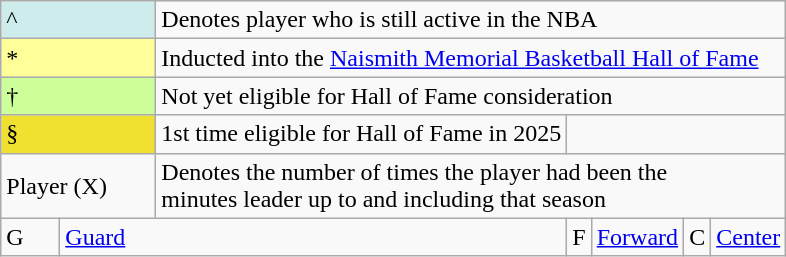<table class="wikitable">
<tr>
<td style="background-color:#CFECEC; width:6em" colspan=2>^</td>
<td colspan=5>Denotes player who is still active in the NBA</td>
</tr>
<tr>
<td style="background-color:#FFFF99; width:6em" colspan=2>*</td>
<td colspan=5>Inducted into the <a href='#'>Naismith Memorial Basketball Hall of Fame</a></td>
</tr>
<tr>
<td style="background:#CCFF99; width:1em" colspan=2>†</td>
<td colspan=5>Not yet eligible for Hall of Fame consideration</td>
</tr>
<tr>
<td style="background:#F0E130; width:1em" colspan=2>§</td>
<td>1st time eligible for Hall of Fame in 2025</td>
</tr>
<tr>
<td colspan=2>Player (X)</td>
<td colspan=5>Denotes the number of times the player had been the<br>minutes leader up to and including that season</td>
</tr>
<tr>
<td style="width:2em">G</td>
<td colspan=2><a href='#'>Guard</a></td>
<td>F</td>
<td><a href='#'>Forward</a></td>
<td>C</td>
<td><a href='#'>Center</a></td>
</tr>
</table>
